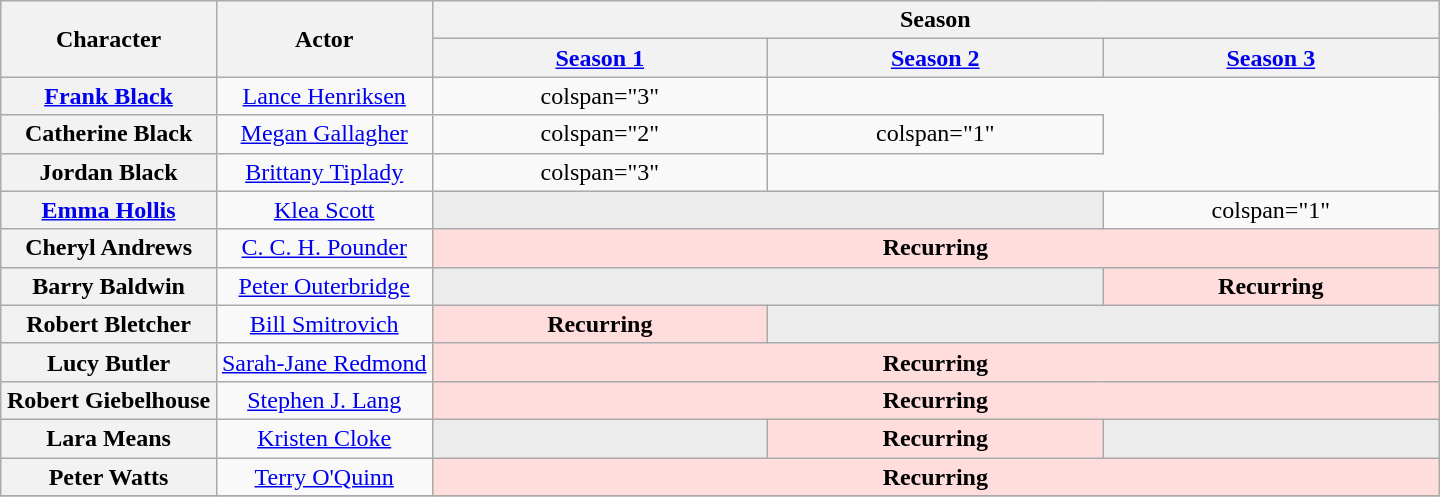<table class="wikitable plainrowheaders" style="text-align:center">
<tr>
<th rowspan="2" width="15%" scope="col">Character</th>
<th rowspan="2" width="15%" scope="col">Actor</th>
<th colspan="3">Season</th>
</tr>
<tr>
<th scope="col"><a href='#'>Season 1</a></th>
<th scope="col"><a href='#'>Season 2</a></th>
<th scope="col"><a href='#'>Season 3</a></th>
</tr>
<tr>
<th scope="row"><a href='#'>Frank Black</a></th>
<td><a href='#'>Lance Henriksen</a></td>
<td>colspan="3" </td>
</tr>
<tr>
<th scope="row">Catherine Black</th>
<td><a href='#'>Megan Gallagher</a></td>
<td>colspan="2" </td>
<td>colspan="1" </td>
</tr>
<tr>
<th scope="row">Jordan Black</th>
<td><a href='#'>Brittany Tiplady</a></td>
<td>colspan="3" </td>
</tr>
<tr>
<th scope="row"><a href='#'>Emma Hollis</a></th>
<td><a href='#'>Klea Scott</a></td>
<td colspan="2" style="background: #ececec; color: grey; vertical-align: middle; text-align: center; " class="table-na"></td>
<td>colspan="1" </td>
</tr>
<tr>
<th scope="row">Cheryl Andrews</th>
<td><a href='#'>C. C. H. Pounder</a></td>
<td style="background: #ffdddd" colspan="3" align="center"><strong>Recurring</strong></td>
</tr>
<tr>
<th scope="row">Barry Baldwin</th>
<td><a href='#'>Peter Outerbridge</a></td>
<td colspan="2" style="background: #ececec; color: grey; vertical-align: middle; text-align: center; " class="table-na"></td>
<td style="background: #ffdddd" colspan="1" align="center"><strong>Recurring</strong></td>
</tr>
<tr>
<th scope="row">Robert Bletcher</th>
<td><a href='#'>Bill Smitrovich</a></td>
<td style="background: #ffdddd" colspan="1" align="center"><strong>Recurring</strong></td>
<td colspan="2" style="background: #ececec; color: grey; vertical-align: middle; text-align: center; " class="table-na"></td>
</tr>
<tr>
<th scope="row">Lucy Butler</th>
<td><a href='#'>Sarah-Jane Redmond</a></td>
<td style="background: #ffdddd" colspan="3" align="center"><strong>Recurring</strong></td>
</tr>
<tr>
<th scope="row">Robert Giebelhouse</th>
<td><a href='#'>Stephen J. Lang</a></td>
<td style="background: #ffdddd" colspan="3" align="center"><strong>Recurring</strong></td>
</tr>
<tr>
<th scope="row">Lara Means</th>
<td><a href='#'>Kristen Cloke</a></td>
<td colspan="1" style="background: #ececec; color: grey; vertical-align: middle; text-align: center; " class="table-na"></td>
<td style="background: #ffdddd" colspan="1" align="center"><strong>Recurring</strong></td>
<td colspan="1" style="background: #ececec; color: grey; vertical-align: middle; text-align: center; " class="table-na"></td>
</tr>
<tr>
<th scope="row">Peter Watts</th>
<td><a href='#'>Terry O'Quinn</a></td>
<td style="background: #ffdddd" colspan="3" align="center"><strong>Recurring</strong></td>
</tr>
<tr>
</tr>
</table>
